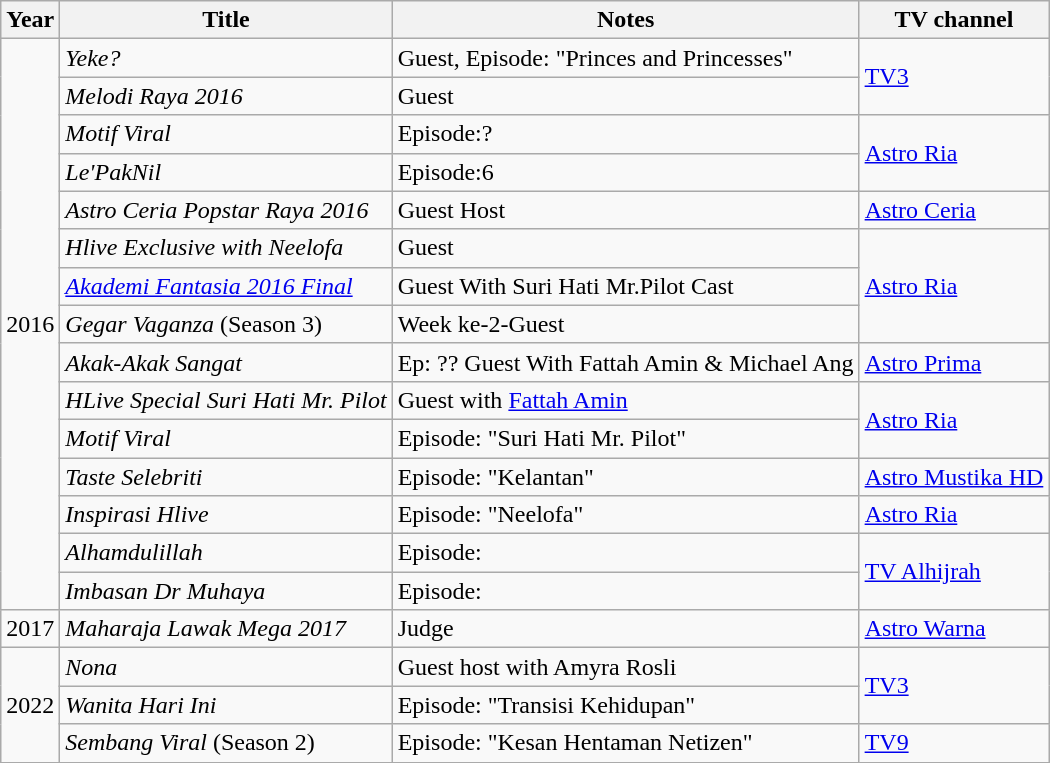<table class="wikitable">
<tr>
<th>Year</th>
<th>Title</th>
<th>Notes</th>
<th>TV channel</th>
</tr>
<tr>
<td rowspan="15">2016</td>
<td><em>Yeke?</em></td>
<td>Guest, Episode: "Princes and Princesses"</td>
<td rowspan=2><a href='#'>TV3</a></td>
</tr>
<tr>
<td><em>Melodi Raya 2016</em></td>
<td>Guest</td>
</tr>
<tr>
<td><em>Motif Viral</em></td>
<td>Episode:?</td>
<td rowspan="2"><a href='#'>Astro Ria</a></td>
</tr>
<tr>
<td><em>Le'PakNil</em></td>
<td>Episode:6</td>
</tr>
<tr>
<td><em>Astro Ceria Popstar Raya 2016</em></td>
<td>Guest Host</td>
<td><a href='#'>Astro Ceria</a></td>
</tr>
<tr>
<td><em>Hlive Exclusive with Neelofa</em></td>
<td>Guest</td>
<td rowspan="3"><a href='#'>Astro Ria</a></td>
</tr>
<tr>
<td><em><a href='#'>Akademi Fantasia 2016 Final</a></em></td>
<td>Guest With Suri Hati Mr.Pilot Cast</td>
</tr>
<tr>
<td><em>Gegar Vaganza</em> (Season 3)</td>
<td>Week ke-2-Guest</td>
</tr>
<tr>
<td><em>Akak-Akak Sangat</em></td>
<td>Ep: ?? Guest With Fattah Amin & Michael Ang</td>
<td><a href='#'>Astro Prima</a></td>
</tr>
<tr>
<td><em>HLive Special Suri Hati Mr. Pilot</em></td>
<td>Guest with <a href='#'>Fattah Amin</a></td>
<td rowspan="2"><a href='#'>Astro Ria</a></td>
</tr>
<tr>
<td><em>Motif Viral</em></td>
<td>Episode: "Suri Hati Mr. Pilot"</td>
</tr>
<tr>
<td><em>Taste Selebriti</em></td>
<td>Episode: "Kelantan"</td>
<td><a href='#'>Astro Mustika HD</a></td>
</tr>
<tr>
<td><em>Inspirasi Hlive</em></td>
<td>Episode: "Neelofa"</td>
<td><a href='#'>Astro Ria</a></td>
</tr>
<tr>
<td><em>Alhamdulillah</em></td>
<td>Episode:</td>
<td rowspan="2"><a href='#'>TV Alhijrah</a></td>
</tr>
<tr>
<td><em>Imbasan Dr Muhaya</em></td>
<td>Episode:</td>
</tr>
<tr>
<td>2017</td>
<td><em>Maharaja Lawak Mega 2017</em></td>
<td>Judge</td>
<td><a href='#'>Astro Warna</a></td>
</tr>
<tr>
<td rowspan="3">2022</td>
<td><em>Nona</em></td>
<td>Guest host with Amyra Rosli</td>
<td rowspan="2"><a href='#'>TV3</a></td>
</tr>
<tr>
<td><em>Wanita Hari Ini</em></td>
<td>Episode: "Transisi Kehidupan"</td>
</tr>
<tr>
<td><em>Sembang Viral</em> (Season 2)</td>
<td>Episode: "Kesan Hentaman Netizen"</td>
<td><a href='#'>TV9</a></td>
</tr>
<tr>
</tr>
</table>
